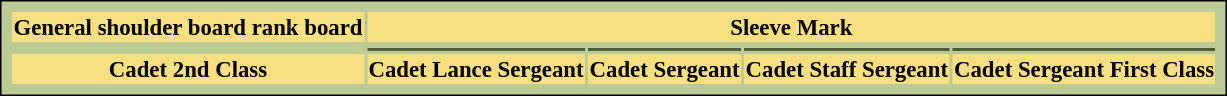<table style="border:1px solid #000000; background-color:#bcca95; padding:5px; font-size:95%; margin: 0px 12px 12px 0px;">
<tr bgcolor="#f6df82">
<th>General shoulder board rank board</th>
<th colspan=4>Sleeve Mark</th>
</tr>
<tr align="center">
<td rowspan=2></td>
</tr>
<tr bgcolor="#535d39">
<td></td>
<td></td>
<td></td>
<td></td>
</tr>
<tr bgcolor="#f6df82">
<td align="center"><strong>Cadet 2nd Class</strong></td>
<td align="center"><strong>Cadet Lance Sergeant</strong></td>
<td align="center"><strong>Cadet Sergeant</strong></td>
<td align="center"><strong>Cadet Staff Sergeant</strong></td>
<td align="center"><strong>Cadet Sergeant First Class</strong></td>
</tr>
</table>
